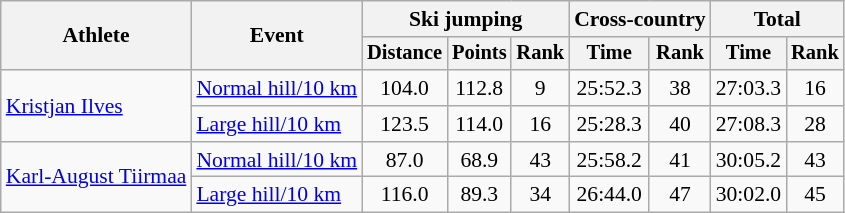<table class="wikitable" style="font-size:90%">
<tr>
<th rowspan="2">Athlete</th>
<th rowspan="2">Event</th>
<th colspan="3">Ski jumping</th>
<th colspan="2">Cross-country</th>
<th colspan="2">Total</th>
</tr>
<tr style="font-size:95%">
<th>Distance</th>
<th>Points</th>
<th>Rank</th>
<th>Time</th>
<th>Rank</th>
<th>Time</th>
<th>Rank</th>
</tr>
<tr align=center>
<td align=left rowspan=2><a href='#'>Kristjan Ilves</a></td>
<td align=left><a href='#'>Normal hill/10 km</a></td>
<td>104.0</td>
<td>112.8</td>
<td>9</td>
<td>25:52.3</td>
<td>38</td>
<td>27:03.3</td>
<td>16</td>
</tr>
<tr align=center>
<td align=left><a href='#'>Large hill/10 km</a></td>
<td>123.5</td>
<td>114.0</td>
<td>16</td>
<td>25:28.3</td>
<td>40</td>
<td>27:08.3</td>
<td>28</td>
</tr>
<tr align=center>
<td align=left rowspan=2><a href='#'>Karl-August Tiirmaa</a></td>
<td align=left><a href='#'>Normal hill/10 km</a></td>
<td>87.0</td>
<td>68.9</td>
<td>43</td>
<td>25:58.2</td>
<td>41</td>
<td>30:05.2</td>
<td>43</td>
</tr>
<tr align=center>
<td align=left><a href='#'>Large hill/10 km</a></td>
<td>116.0</td>
<td>89.3</td>
<td>34</td>
<td>26:44.0</td>
<td>47</td>
<td>30:02.0</td>
<td>45</td>
</tr>
</table>
